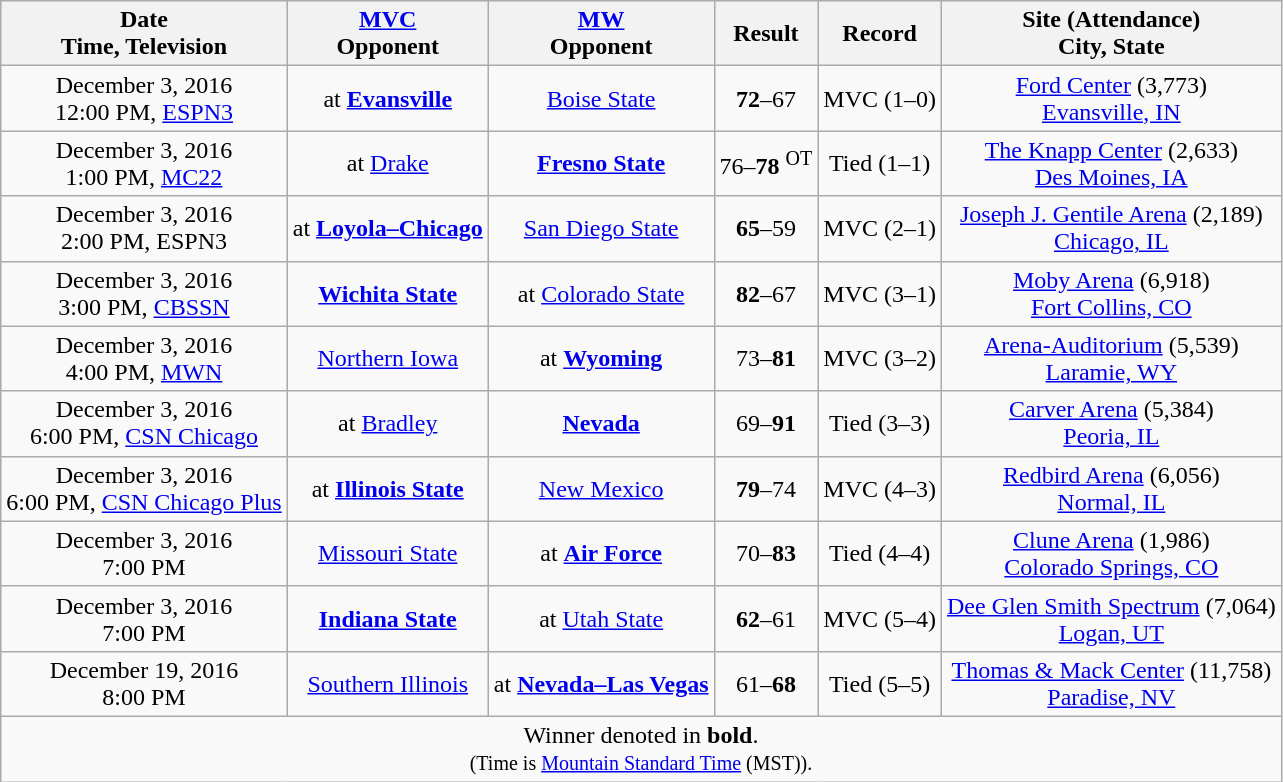<table class="wikitable sortable" style="text-align:center;" border="1">
<tr>
<th>Date<br>Time, Television</th>
<th><strong><a href='#'>MVC</a></strong><br>Opponent</th>
<th><strong><a href='#'>MW</a></strong><br>Opponent</th>
<th>Result</th>
<th>Record</th>
<th>Site (Attendance)<br>City, State</th>
</tr>
<tr>
<td>December 3, 2016<br>12:00 PM, <a href='#'>ESPN3</a></td>
<td>at <strong><a href='#'>Evansville</a></strong></td>
<td><a href='#'>Boise State</a></td>
<td><strong>72</strong>–67</td>
<td>MVC (1–0)</td>
<td><a href='#'>Ford Center</a> (3,773)<br><a href='#'>Evansville, IN</a></td>
</tr>
<tr>
<td>December 3, 2016<br>1:00 PM, <a href='#'>MC22</a></td>
<td>at <a href='#'>Drake</a></td>
<td><strong><a href='#'>Fresno State</a></strong></td>
<td>76–<strong>78</strong> <sup>OT</sup></td>
<td>Tied (1–1)</td>
<td><a href='#'>The Knapp Center</a> (2,633)<br><a href='#'>Des Moines, IA</a></td>
</tr>
<tr>
<td>December 3, 2016<br>2:00 PM, ESPN3</td>
<td>at <strong><a href='#'>Loyola–Chicago</a></strong></td>
<td><a href='#'>San Diego State</a></td>
<td><strong>65</strong>–59</td>
<td>MVC (2–1)</td>
<td><a href='#'>Joseph J. Gentile Arena</a> (2,189)<br><a href='#'>Chicago, IL</a></td>
</tr>
<tr>
<td>December 3, 2016<br>3:00 PM, <a href='#'>CBSSN</a></td>
<td><strong><a href='#'>Wichita State</a></strong></td>
<td>at <a href='#'>Colorado State</a></td>
<td><strong>82</strong>–67</td>
<td>MVC (3–1)</td>
<td><a href='#'>Moby Arena</a> (6,918)<br><a href='#'>Fort Collins, CO</a></td>
</tr>
<tr>
<td>December 3, 2016<br>4:00 PM, <a href='#'>MWN</a></td>
<td><a href='#'>Northern Iowa</a></td>
<td>at <strong><a href='#'>Wyoming</a></strong></td>
<td>73–<strong>81</strong></td>
<td>MVC (3–2)</td>
<td><a href='#'>Arena-Auditorium</a> (5,539)<br><a href='#'>Laramie, WY</a></td>
</tr>
<tr>
<td>December 3, 2016<br>6:00 PM, <a href='#'>CSN Chicago</a></td>
<td>at <a href='#'>Bradley</a></td>
<td><strong><a href='#'>Nevada</a></strong></td>
<td>69–<strong>91</strong></td>
<td>Tied (3–3)</td>
<td><a href='#'>Carver Arena</a> (5,384)<br><a href='#'>Peoria, IL</a></td>
</tr>
<tr>
<td>December 3, 2016<br>6:00 PM, <a href='#'>CSN Chicago Plus</a></td>
<td>at <strong><a href='#'>Illinois State</a></strong></td>
<td><a href='#'>New Mexico</a></td>
<td><strong>79</strong>–74</td>
<td>MVC (4–3)</td>
<td><a href='#'>Redbird Arena</a> (6,056)<br><a href='#'>Normal, IL</a></td>
</tr>
<tr>
<td>December 3, 2016<br>7:00 PM</td>
<td><a href='#'>Missouri State</a></td>
<td>at <strong><a href='#'>Air Force</a></strong></td>
<td>70–<strong>83</strong></td>
<td>Tied (4–4)</td>
<td><a href='#'>Clune Arena</a> (1,986)<br><a href='#'>Colorado Springs, CO</a></td>
</tr>
<tr>
<td>December 3, 2016<br>7:00 PM</td>
<td><strong><a href='#'>Indiana State</a></strong></td>
<td>at <a href='#'>Utah State</a></td>
<td><strong>62</strong>–61</td>
<td>MVC (5–4)</td>
<td><a href='#'>Dee Glen Smith Spectrum</a> (7,064)<br><a href='#'>Logan, UT</a></td>
</tr>
<tr>
<td>December 19, 2016<br>8:00 PM</td>
<td><a href='#'>Southern Illinois</a></td>
<td>at <strong><a href='#'>Nevada–Las Vegas</a></strong></td>
<td>61–<strong>68</strong></td>
<td>Tied (5–5)</td>
<td><a href='#'>Thomas & Mack Center</a> (11,758)<br><a href='#'>Paradise, NV</a></td>
</tr>
<tr>
<td colspan=6>Winner denoted in <strong>bold</strong>.<br><small>(Time is <a href='#'>Mountain Standard Time</a> (MST)).</small></td>
</tr>
</table>
